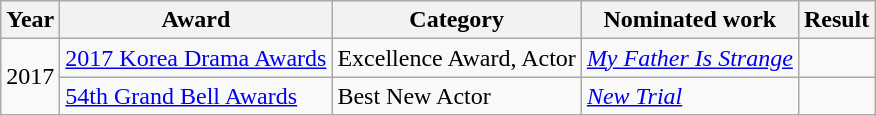<table class="wikitable sortable">
<tr>
<th>Year</th>
<th>Award</th>
<th>Category</th>
<th>Nominated work</th>
<th>Result</th>
</tr>
<tr>
<td rowspan=2>2017</td>
<td><a href='#'>2017 Korea Drama Awards</a></td>
<td>Excellence Award, Actor</td>
<td><em><a href='#'>My Father Is Strange</a></em></td>
<td></td>
</tr>
<tr>
<td><a href='#'>54th Grand Bell Awards</a></td>
<td>Best New Actor</td>
<td><em><a href='#'>New Trial</a></em></td>
<td></td>
</tr>
</table>
